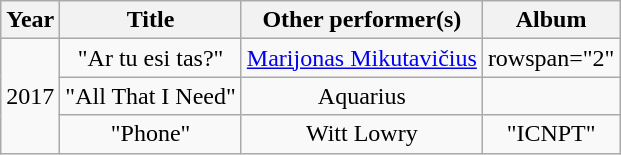<table class="wikitable plainrowheaders" style="text-align:center;">
<tr>
<th scope="col">Year</th>
<th scope="col">Title</th>
<th scope="col">Other performer(s)</th>
<th scope="col">Album</th>
</tr>
<tr>
<td rowspan="3">2017</td>
<td scope="row">"Ar tu esi tas?"</td>
<td><a href='#'>Marijonas Mikutavičius</a></td>
<td>rowspan="2" </td>
</tr>
<tr>
<td scope="row">"All That I Need"</td>
<td>Aquarius</td>
</tr>
<tr>
<td scope="row">"Phone"</td>
<td>Witt Lowry</td>
<td>"ICNPT"</td>
</tr>
</table>
